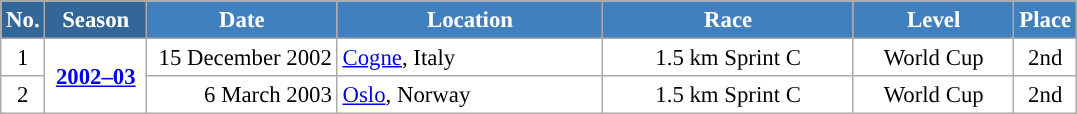<table class="wikitable sortable" style="font-size:95%; text-align:center; border:grey solid 1px; border-collapse:collapse; background:#ffffff;">
<tr style="background:#efefef;">
<th style="background-color:#369; color:white;">No.</th>
<th style="background-color:#369; color:white;">Season</th>
<th style="background-color:#4180be; color:white; width:120px;">Date</th>
<th style="background-color:#4180be; color:white; width:170px;">Location</th>
<th style="background-color:#4180be; color:white; width:160px;">Race</th>
<th style="background-color:#4180be; color:white; width:100px;">Level</th>
<th style="background-color:#4180be; color:white;">Place</th>
</tr>
<tr>
<td align=center>1</td>
<td rowspan=2 align=center><strong> <a href='#'>2002–03</a> </strong></td>
<td align=right>15 December 2002</td>
<td align=left> <a href='#'>Cogne</a>, Italy</td>
<td>1.5 km Sprint C</td>
<td>World Cup</td>
<td>2nd</td>
</tr>
<tr>
<td align=center>2</td>
<td align=right>6 March 2003</td>
<td align=left> <a href='#'>Oslo</a>, Norway</td>
<td>1.5 km Sprint C</td>
<td>World Cup</td>
<td>2nd</td>
</tr>
</table>
